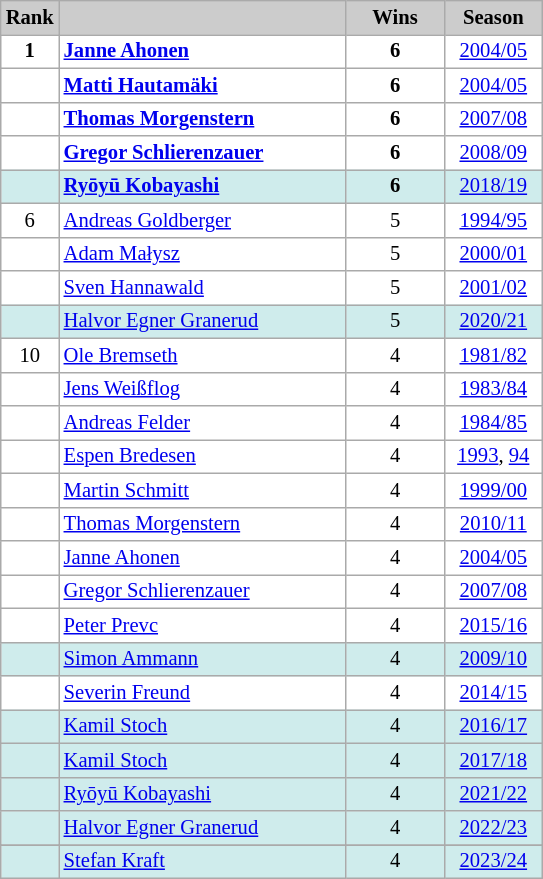<table class="wikitable plainrowheaders" style="background:#fff; font-size:86%; line-height:16px; border:grey solid 1px; border-collapse:collapse;">
<tr style="background:#ccc; text-align:center;">
<th style="background:#ccc;">Rank</th>
<th style="background:#ccc;" width="185"></th>
<th style="background:#ccc;" width="59">Wins</th>
<th style="background:#ccc;" width="59">Season</th>
</tr>
<tr>
<td style="text-align: center;"><strong>1</strong></td>
<td> <strong><a href='#'>Janne Ahonen</a></strong></td>
<td style="text-align: center;"><strong>6</strong></td>
<td align=center><a href='#'>2004/05</a></td>
</tr>
<tr>
<td style="text-align: center;"></td>
<td> <strong><a href='#'>Matti Hautamäki</a></strong></td>
<td style="text-align: center;"><strong>6</strong></td>
<td align=center><a href='#'>2004/05</a></td>
</tr>
<tr>
<td style="text-align: center;"></td>
<td> <strong><a href='#'>Thomas Morgenstern</a></strong></td>
<td style="text-align: center;"><strong>6</strong></td>
<td align=center><a href='#'>2007/08</a></td>
</tr>
<tr>
<td style="text-align: center;"></td>
<td> <strong><a href='#'>Gregor Schlierenzauer</a></strong></td>
<td style="text-align: center;"><strong>6</strong></td>
<td align=center><a href='#'>2008/09</a></td>
</tr>
<tr bgcolor=#CFECEC>
<td style="text-align: center;"></td>
<td> <strong><a href='#'>Ryōyū Kobayashi</a></strong></td>
<td style="text-align: center;"><strong>6</strong></td>
<td align=center><a href='#'>2018/19</a></td>
</tr>
<tr>
<td style="text-align: center;">6</td>
<td> <a href='#'>Andreas Goldberger</a></td>
<td style="text-align: center;">5</td>
<td align=center><a href='#'>1994/95</a></td>
</tr>
<tr>
<td style="text-align: center;"></td>
<td> <a href='#'>Adam Małysz</a></td>
<td style="text-align: center;">5</td>
<td align=center><a href='#'>2000/01</a></td>
</tr>
<tr>
<td style="text-align: center;"></td>
<td> <a href='#'>Sven Hannawald</a></td>
<td style="text-align: center;">5</td>
<td align=center><a href='#'>2001/02</a></td>
</tr>
<tr bgcolor=#CFECEC>
<td style="text-align: center;"></td>
<td> <a href='#'>Halvor Egner Granerud</a></td>
<td style="text-align: center;">5</td>
<td align=center><a href='#'>2020/21</a></td>
</tr>
<tr>
<td style="text-align: center;">10</td>
<td> <a href='#'>Ole Bremseth</a></td>
<td style="text-align: center;">4</td>
<td align=center><a href='#'>1981/82</a></td>
</tr>
<tr>
<td style="text-align: center;"></td>
<td> <a href='#'>Jens Weißflog</a></td>
<td style="text-align: center;">4</td>
<td align=center><a href='#'>1983/84</a></td>
</tr>
<tr>
<td style="text-align: center;"></td>
<td> <a href='#'>Andreas Felder</a></td>
<td style="text-align: center;">4</td>
<td align=center><a href='#'>1984/85</a></td>
</tr>
<tr>
<td style="text-align: center;"></td>
<td> <a href='#'>Espen Bredesen</a></td>
<td style="text-align: center;">4</td>
<td align=center><a href='#'>1993</a>, <a href='#'>94</a></td>
</tr>
<tr>
<td style="text-align: center;"></td>
<td> <a href='#'>Martin Schmitt</a></td>
<td style="text-align: center;">4</td>
<td align=center><a href='#'>1999/00</a></td>
</tr>
<tr>
<td style="text-align: center;"></td>
<td> <a href='#'>Thomas Morgenstern</a></td>
<td style="text-align: center;">4</td>
<td align=center><a href='#'>2010/11</a></td>
</tr>
<tr>
<td style="text-align: center;"></td>
<td> <a href='#'>Janne Ahonen</a></td>
<td style="text-align: center;">4</td>
<td align=center><a href='#'>2004/05</a></td>
</tr>
<tr>
<td style="text-align: center;"></td>
<td> <a href='#'>Gregor Schlierenzauer</a></td>
<td style="text-align: center;">4</td>
<td align=center><a href='#'>2007/08</a></td>
</tr>
<tr>
<td style="text-align: center;"></td>
<td> <a href='#'>Peter Prevc</a></td>
<td style="text-align: center;">4</td>
<td align=center><a href='#'>2015/16</a></td>
</tr>
<tr bgcolor=#CFECEC>
<td style="text-align: center;"></td>
<td> <a href='#'>Simon Ammann</a></td>
<td style="text-align: center;">4</td>
<td align=center><a href='#'>2009/10</a></td>
</tr>
<tr>
<td style="text-align: center;"></td>
<td> <a href='#'>Severin Freund</a></td>
<td style="text-align: center;">4</td>
<td align=center><a href='#'>2014/15</a></td>
</tr>
<tr bgcolor=#CFECEC>
<td style="text-align: center;"></td>
<td> <a href='#'>Kamil Stoch</a></td>
<td style="text-align: center;">4</td>
<td align=center><a href='#'>2016/17</a></td>
</tr>
<tr bgcolor=#CFECEC>
<td style="text-align: center;"></td>
<td> <a href='#'>Kamil Stoch</a></td>
<td style="text-align: center;">4</td>
<td align=center><a href='#'>2017/18</a></td>
</tr>
<tr bgcolor=#CFECEC>
<td style="text-align: center;"></td>
<td> <a href='#'>Ryōyū Kobayashi</a></td>
<td style="text-align: center;">4</td>
<td align=center><a href='#'>2021/22</a></td>
</tr>
<tr bgcolor=#CFECEC>
<td style="text-align: center;"></td>
<td> <a href='#'>Halvor Egner Granerud</a></td>
<td style="text-align: center;">4</td>
<td align=center><a href='#'>2022/23</a></td>
</tr>
<tr>
</tr>
<tr bgcolor=#CFECEC>
<td style="text-align: center;"></td>
<td> <a href='#'>Stefan Kraft</a></td>
<td style="text-align: center;">4</td>
<td align=center><a href='#'>2023/24</a></td>
</tr>
</table>
